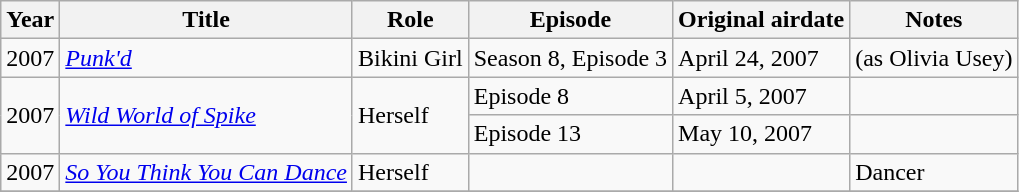<table class="wikitable sortable">
<tr>
<th>Year</th>
<th>Title</th>
<th>Role</th>
<th class="unsortable">Episode</th>
<th>Original airdate</th>
<th class="unsortable">Notes</th>
</tr>
<tr>
<td>2007</td>
<td><em><a href='#'>Punk'd</a></em></td>
<td>Bikini Girl</td>
<td>Season 8, Episode 3</td>
<td>April 24, 2007</td>
<td>(as Olivia Usey)</td>
</tr>
<tr>
<td rowspan="2">2007</td>
<td rowspan="2"><em><a href='#'>Wild World of Spike</a></em></td>
<td rowspan="2">Herself</td>
<td>Episode 8</td>
<td>April 5, 2007</td>
<td></td>
</tr>
<tr>
<td>Episode 13</td>
<td>May 10, 2007</td>
<td></td>
</tr>
<tr>
<td>2007</td>
<td><em><a href='#'>So You Think You Can Dance</a></em></td>
<td>Herself</td>
<td></td>
<td></td>
<td>Dancer</td>
</tr>
<tr>
</tr>
</table>
